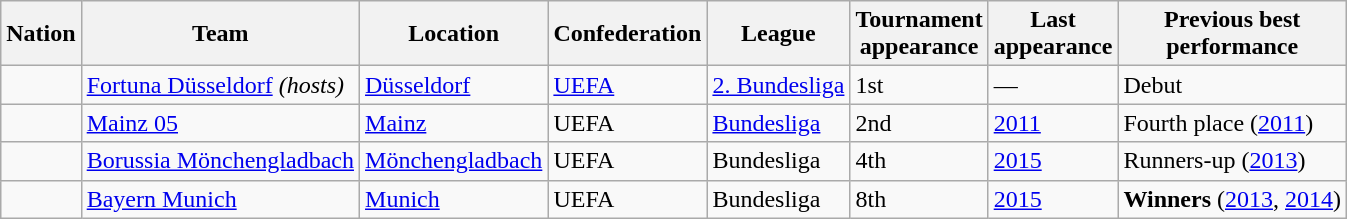<table class="wikitable sortable">
<tr>
<th>Nation</th>
<th>Team</th>
<th>Location</th>
<th>Confederation</th>
<th>League</th>
<th>Tournament<br>appearance</th>
<th>Last<br>appearance</th>
<th>Previous best<br>performance</th>
</tr>
<tr>
<td></td>
<td><a href='#'>Fortuna Düsseldorf</a> <em>(hosts)</em></td>
<td><a href='#'>Düsseldorf</a></td>
<td><a href='#'>UEFA</a></td>
<td><a href='#'>2. Bundesliga</a></td>
<td>1st</td>
<td>—</td>
<td>Debut</td>
</tr>
<tr>
<td></td>
<td><a href='#'>Mainz 05</a></td>
<td><a href='#'>Mainz</a></td>
<td>UEFA</td>
<td><a href='#'>Bundesliga</a></td>
<td>2nd</td>
<td><a href='#'>2011</a></td>
<td>Fourth place (<a href='#'>2011</a>)</td>
</tr>
<tr>
<td></td>
<td><a href='#'>Borussia Mönchengladbach</a></td>
<td><a href='#'>Mönchengladbach</a></td>
<td>UEFA</td>
<td>Bundesliga</td>
<td>4th</td>
<td><a href='#'>2015</a></td>
<td>Runners-up (<a href='#'>2013</a>)</td>
</tr>
<tr>
<td></td>
<td><a href='#'>Bayern Munich</a></td>
<td><a href='#'>Munich</a></td>
<td>UEFA</td>
<td>Bundesliga</td>
<td>8th</td>
<td><a href='#'>2015</a></td>
<td><strong>Winners</strong> (<a href='#'>2013</a>, <a href='#'>2014</a>)</td>
</tr>
</table>
